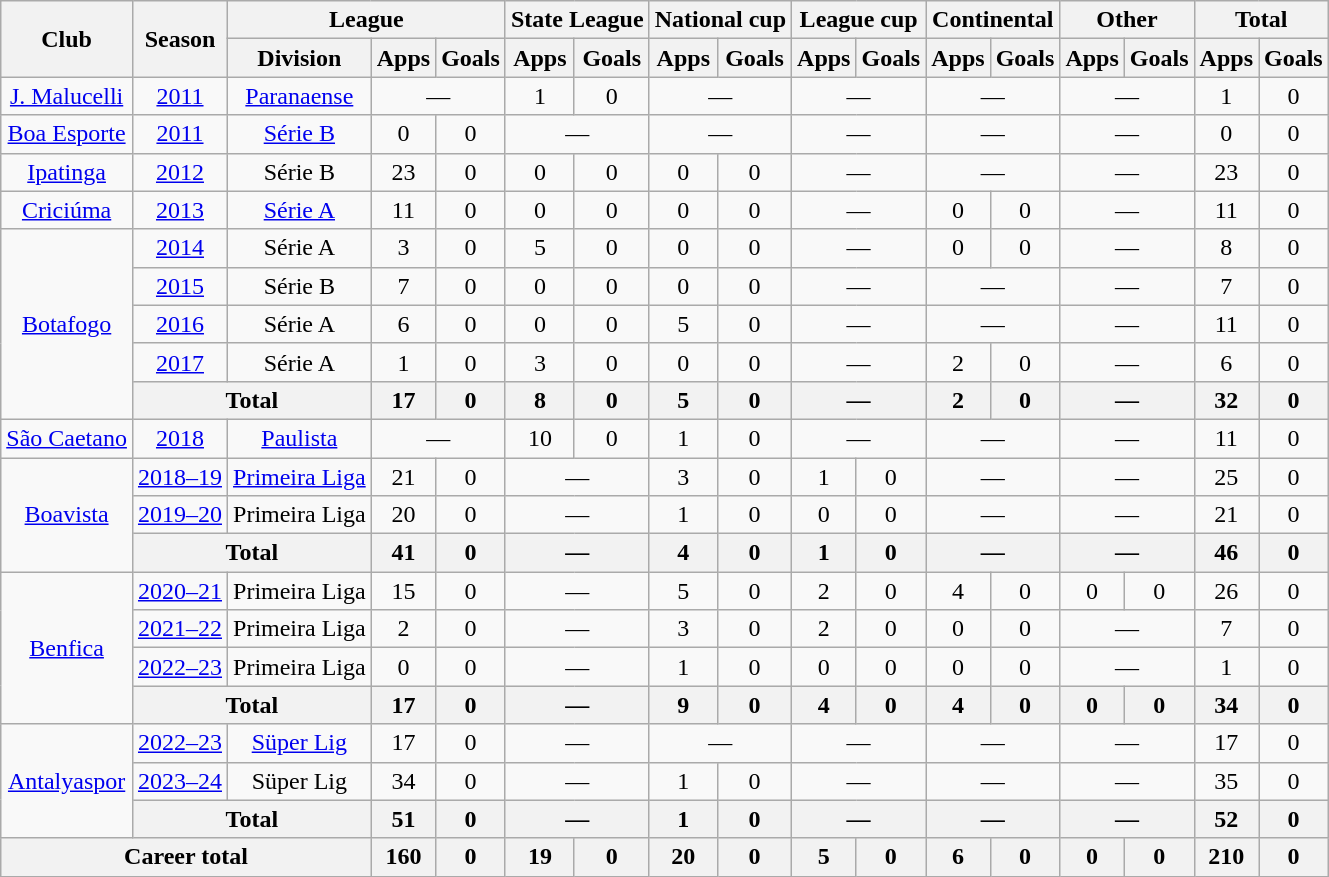<table class="wikitable" style="text-align:center">
<tr>
<th rowspan="2">Club</th>
<th rowspan="2">Season</th>
<th colspan="3">League</th>
<th colspan="2">State League</th>
<th colspan="2">National cup</th>
<th colspan="2">League cup</th>
<th colspan="2">Continental</th>
<th colspan="2">Other</th>
<th colspan="2">Total</th>
</tr>
<tr>
<th>Division</th>
<th>Apps</th>
<th>Goals</th>
<th>Apps</th>
<th>Goals</th>
<th>Apps</th>
<th>Goals</th>
<th>Apps</th>
<th>Goals</th>
<th>Apps</th>
<th>Goals</th>
<th>Apps</th>
<th>Goals</th>
<th>Apps</th>
<th>Goals</th>
</tr>
<tr>
<td><a href='#'>J. Malucelli</a></td>
<td><a href='#'>2011</a></td>
<td><a href='#'>Paranaense</a></td>
<td colspan="2">—</td>
<td>1</td>
<td>0</td>
<td colspan="2">—</td>
<td colspan="2">—</td>
<td colspan="2">—</td>
<td colspan="2">—</td>
<td>1</td>
<td>0</td>
</tr>
<tr>
<td><a href='#'>Boa Esporte</a></td>
<td><a href='#'>2011</a></td>
<td><a href='#'>Série B</a></td>
<td>0</td>
<td>0</td>
<td colspan="2">—</td>
<td colspan="2">—</td>
<td colspan="2">—</td>
<td colspan="2">—</td>
<td colspan="2">—</td>
<td>0</td>
<td>0</td>
</tr>
<tr>
<td><a href='#'>Ipatinga</a></td>
<td><a href='#'>2012</a></td>
<td>Série B</td>
<td>23</td>
<td>0</td>
<td>0</td>
<td>0</td>
<td>0</td>
<td>0</td>
<td colspan="2">—</td>
<td colspan="2">—</td>
<td colspan="2">—</td>
<td>23</td>
<td>0</td>
</tr>
<tr>
<td><a href='#'>Criciúma</a></td>
<td><a href='#'>2013</a></td>
<td><a href='#'>Série A</a></td>
<td>11</td>
<td>0</td>
<td>0</td>
<td>0</td>
<td>0</td>
<td>0</td>
<td colspan="2">—</td>
<td>0</td>
<td>0</td>
<td colspan="2">—</td>
<td>11</td>
<td>0</td>
</tr>
<tr>
<td rowspan=5><a href='#'>Botafogo</a></td>
<td><a href='#'>2014</a></td>
<td>Série A</td>
<td>3</td>
<td>0</td>
<td>5</td>
<td>0</td>
<td>0</td>
<td>0</td>
<td colspan="2">—</td>
<td>0</td>
<td>0</td>
<td colspan="2">—</td>
<td>8</td>
<td>0</td>
</tr>
<tr>
<td><a href='#'>2015</a></td>
<td>Série B</td>
<td>7</td>
<td>0</td>
<td>0</td>
<td>0</td>
<td>0</td>
<td>0</td>
<td colspan="2">—</td>
<td colspan="2">—</td>
<td colspan="2">—</td>
<td>7</td>
<td>0</td>
</tr>
<tr>
<td><a href='#'>2016</a></td>
<td>Série A</td>
<td>6</td>
<td>0</td>
<td>0</td>
<td>0</td>
<td>5</td>
<td>0</td>
<td colspan="2">—</td>
<td colspan="2">—</td>
<td colspan="2">—</td>
<td>11</td>
<td>0</td>
</tr>
<tr>
<td><a href='#'>2017</a></td>
<td>Série A</td>
<td>1</td>
<td>0</td>
<td>3</td>
<td>0</td>
<td>0</td>
<td>0</td>
<td colspan="2">—</td>
<td>2</td>
<td>0</td>
<td colspan="2">—</td>
<td>6</td>
<td>0</td>
</tr>
<tr>
<th colspan="2">Total</th>
<th>17</th>
<th>0</th>
<th>8</th>
<th>0</th>
<th>5</th>
<th>0</th>
<th colspan="2">—</th>
<th>2</th>
<th>0</th>
<th colspan="2">—</th>
<th>32</th>
<th>0</th>
</tr>
<tr>
<td><a href='#'>São Caetano</a></td>
<td><a href='#'>2018</a></td>
<td><a href='#'>Paulista</a></td>
<td colspan="2">—</td>
<td>10</td>
<td>0</td>
<td>1</td>
<td>0</td>
<td colspan="2">—</td>
<td colspan="2">—</td>
<td colspan="2">—</td>
<td>11</td>
<td>0</td>
</tr>
<tr>
<td rowspan="3"><a href='#'>Boavista</a></td>
<td><a href='#'>2018–19</a></td>
<td><a href='#'>Primeira Liga</a></td>
<td>21</td>
<td>0</td>
<td colspan="2">—</td>
<td>3</td>
<td>0</td>
<td>1</td>
<td>0</td>
<td colspan="2">—</td>
<td colspan="2">—</td>
<td>25</td>
<td>0</td>
</tr>
<tr>
<td><a href='#'>2019–20</a></td>
<td>Primeira Liga</td>
<td>20</td>
<td>0</td>
<td colspan="2">—</td>
<td>1</td>
<td>0</td>
<td>0</td>
<td>0</td>
<td colspan="2">—</td>
<td colspan="2">—</td>
<td>21</td>
<td>0</td>
</tr>
<tr>
<th colspan="2">Total</th>
<th>41</th>
<th>0</th>
<th colspan="2">—</th>
<th>4</th>
<th>0</th>
<th>1</th>
<th>0</th>
<th colspan="2">—</th>
<th colspan="2">—</th>
<th>46</th>
<th>0</th>
</tr>
<tr>
<td rowspan="4"><a href='#'>Benfica</a></td>
<td><a href='#'>2020–21</a></td>
<td>Primeira Liga</td>
<td>15</td>
<td>0</td>
<td colspan="2">—</td>
<td>5</td>
<td>0</td>
<td>2</td>
<td>0</td>
<td>4</td>
<td>0</td>
<td>0</td>
<td>0</td>
<td>26</td>
<td>0</td>
</tr>
<tr>
<td><a href='#'>2021–22</a></td>
<td>Primeira Liga</td>
<td>2</td>
<td>0</td>
<td colspan="2">—</td>
<td>3</td>
<td>0</td>
<td>2</td>
<td>0</td>
<td>0</td>
<td>0</td>
<td colspan="2">—</td>
<td>7</td>
<td>0</td>
</tr>
<tr>
<td><a href='#'>2022–23</a></td>
<td>Primeira Liga</td>
<td>0</td>
<td>0</td>
<td colspan="2">—</td>
<td>1</td>
<td>0</td>
<td>0</td>
<td>0</td>
<td>0</td>
<td>0</td>
<td colspan="2">—</td>
<td>1</td>
<td>0</td>
</tr>
<tr>
<th colspan="2">Total</th>
<th>17</th>
<th>0</th>
<th colspan="2">—</th>
<th>9</th>
<th>0</th>
<th>4</th>
<th>0</th>
<th>4</th>
<th>0</th>
<th>0</th>
<th>0</th>
<th>34</th>
<th>0</th>
</tr>
<tr>
<td rowspan="3"><a href='#'>Antalyaspor</a></td>
<td><a href='#'>2022–23</a></td>
<td><a href='#'>Süper Lig</a></td>
<td>17</td>
<td>0</td>
<td colspan="2">—</td>
<td colspan="2">—</td>
<td colspan="2">—</td>
<td colspan="2">—</td>
<td colspan="2">—</td>
<td>17</td>
<td>0</td>
</tr>
<tr>
<td><a href='#'>2023–24</a></td>
<td>Süper Lig</td>
<td>34</td>
<td>0</td>
<td colspan="2">—</td>
<td>1</td>
<td>0</td>
<td colspan="2">—</td>
<td colspan="2">—</td>
<td colspan="2">—</td>
<td>35</td>
<td>0</td>
</tr>
<tr>
<th colspan="2">Total</th>
<th>51</th>
<th>0</th>
<th colspan="2">—</th>
<th>1</th>
<th>0</th>
<th colspan="2">—</th>
<th colspan="2">—</th>
<th colspan="2">—</th>
<th>52</th>
<th>0</th>
</tr>
<tr>
<th colspan="3">Career total</th>
<th>160</th>
<th>0</th>
<th>19</th>
<th>0</th>
<th>20</th>
<th>0</th>
<th>5</th>
<th>0</th>
<th>6</th>
<th>0</th>
<th>0</th>
<th>0</th>
<th>210</th>
<th>0</th>
</tr>
</table>
